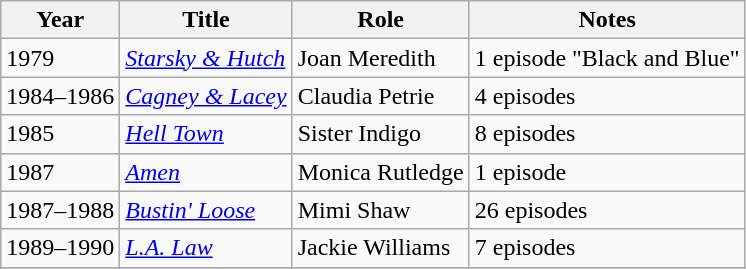<table class="wikitable sortable">
<tr>
<th>Year</th>
<th>Title</th>
<th>Role</th>
<th>Notes</th>
</tr>
<tr>
<td>1979</td>
<td><em><a href='#'>Starsky & Hutch</a></em></td>
<td>Joan Meredith</td>
<td>1 episode "Black and Blue"</td>
</tr>
<tr>
<td>1984–1986</td>
<td><em><a href='#'>Cagney & Lacey</a></em></td>
<td>Claudia Petrie</td>
<td>4 episodes</td>
</tr>
<tr>
<td>1985</td>
<td><em><a href='#'>Hell Town</a></em></td>
<td>Sister Indigo</td>
<td>8 episodes</td>
</tr>
<tr>
<td>1987</td>
<td><em><a href='#'>Amen</a></em></td>
<td>Monica Rutledge</td>
<td>1 episode</td>
</tr>
<tr>
<td>1987–1988</td>
<td><em><a href='#'>Bustin' Loose</a></em></td>
<td>Mimi Shaw</td>
<td>26 episodes</td>
</tr>
<tr>
<td>1989–1990</td>
<td><em><a href='#'>L.A. Law</a></em></td>
<td>Jackie Williams</td>
<td>7 episodes</td>
</tr>
<tr>
</tr>
</table>
